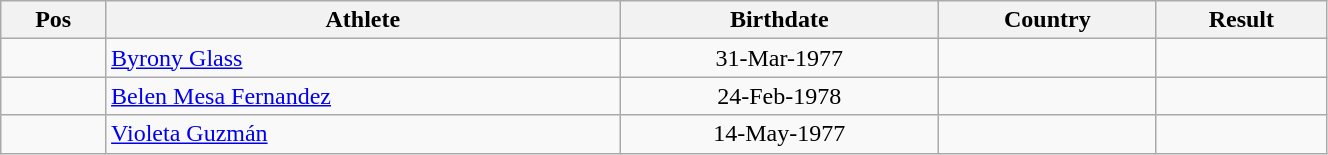<table class="wikitable"  style="text-align:center; width:70%;">
<tr>
<th>Pos</th>
<th>Athlete</th>
<th>Birthdate</th>
<th>Country</th>
<th>Result</th>
</tr>
<tr>
<td align=center></td>
<td align=left><a href='#'>Byrony Glass</a></td>
<td>31-Mar-1977</td>
<td align=left></td>
<td></td>
</tr>
<tr>
<td align=center></td>
<td align=left><a href='#'>Belen Mesa Fernandez</a></td>
<td>24-Feb-1978</td>
<td align=left></td>
<td></td>
</tr>
<tr>
<td align=center></td>
<td align=left><a href='#'>Violeta Guzmán</a></td>
<td>14-May-1977</td>
<td align=left></td>
<td></td>
</tr>
</table>
